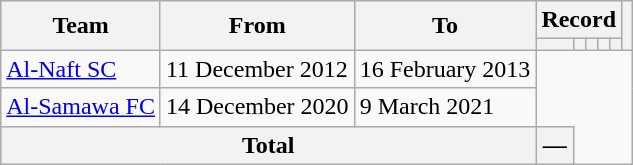<table class=wikitable style=text-align:center>
<tr>
<th rowspan=2>Team</th>
<th rowspan=2>From</th>
<th rowspan=2>To</th>
<th colspan=5>Record</th>
<th rowspan=2></th>
</tr>
<tr>
<th></th>
<th></th>
<th></th>
<th></th>
<th></th>
</tr>
<tr>
<td align=left><a href='#'>Al-Naft SC</a></td>
<td align=left>11 December 2012</td>
<td align=left>16 February 2013<br></td>
</tr>
<tr>
<td align=left><a href='#'>Al-Samawa FC</a></td>
<td align=left>14 December 2020</td>
<td align=left>9 March 2021<br></td>
</tr>
<tr>
<th colspan=3>Total<br></th>
<th>—</th>
</tr>
</table>
